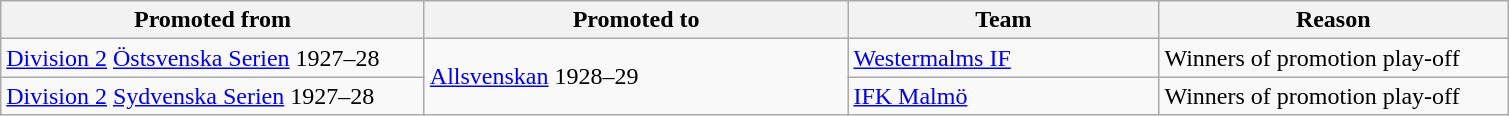<table class="wikitable" style="text-align: left;">
<tr>
<th style="width: 275px;">Promoted from</th>
<th style="width: 275px;">Promoted to</th>
<th style="width: 200px;">Team</th>
<th style="width: 225px;">Reason</th>
</tr>
<tr>
<td><a href='#'>Division 2</a> <a href='#'>Östsvenska Serien</a> 1927–28</td>
<td rowspan=2><a href='#'>Allsvenskan</a> 1928–29</td>
<td><a href='#'>Westermalms IF</a></td>
<td>Winners of promotion play-off</td>
</tr>
<tr>
<td><a href='#'>Division 2</a> <a href='#'>Sydvenska Serien</a> 1927–28</td>
<td><a href='#'>IFK Malmö</a></td>
<td>Winners of promotion play-off</td>
</tr>
</table>
